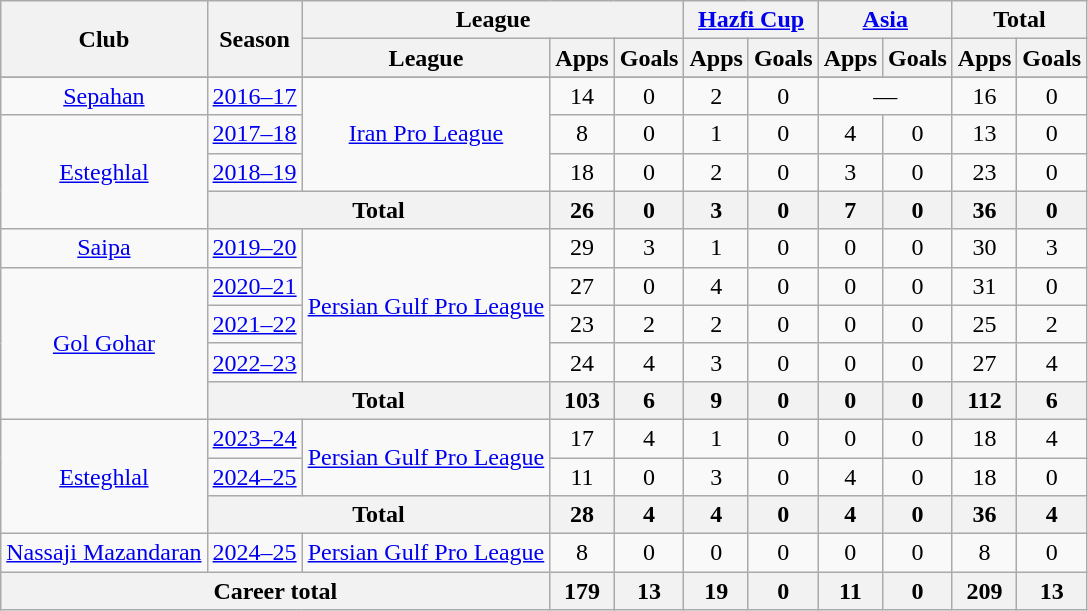<table class="wikitable" style="text-align:center">
<tr>
<th rowspan=2>Club</th>
<th rowspan=2>Season</th>
<th colspan=3>League</th>
<th colspan=2><a href='#'>Hazfi Cup</a></th>
<th colspan=2><a href='#'>Asia</a></th>
<th colspan=2>Total</th>
</tr>
<tr>
<th>League</th>
<th>Apps</th>
<th>Goals</th>
<th>Apps</th>
<th>Goals</th>
<th>Apps</th>
<th>Goals</th>
<th>Apps</th>
<th>Goals</th>
</tr>
<tr>
</tr>
<tr>
<td><a href='#'>Sepahan</a></td>
<td><a href='#'>2016–17</a></td>
<td rowspan="3"><a href='#'>Iran Pro League</a></td>
<td>14</td>
<td>0</td>
<td>2</td>
<td>0</td>
<td colspan="2">—</td>
<td>16</td>
<td>0</td>
</tr>
<tr>
<td rowspan="3"><a href='#'>Esteghlal</a></td>
<td><a href='#'>2017–18</a></td>
<td>8</td>
<td>0</td>
<td>1</td>
<td>0</td>
<td>4</td>
<td>0</td>
<td>13</td>
<td>0</td>
</tr>
<tr>
<td><a href='#'>2018–19</a></td>
<td>18</td>
<td>0</td>
<td>2</td>
<td>0</td>
<td>3</td>
<td>0</td>
<td>23</td>
<td>0</td>
</tr>
<tr>
<th colspan="2">Total</th>
<th>26</th>
<th>0</th>
<th>3</th>
<th>0</th>
<th>7</th>
<th>0</th>
<th>36</th>
<th>0</th>
</tr>
<tr>
<td><a href='#'>Saipa</a></td>
<td><a href='#'>2019–20</a></td>
<td rowspan="4"><a href='#'>Persian Gulf Pro League</a></td>
<td>29</td>
<td>3</td>
<td>1</td>
<td>0</td>
<td>0</td>
<td>0</td>
<td>30</td>
<td>3</td>
</tr>
<tr>
<td rowspan="4"><a href='#'>Gol Gohar</a></td>
<td><a href='#'>2020–21</a></td>
<td>27</td>
<td>0</td>
<td>4</td>
<td>0</td>
<td>0</td>
<td>0</td>
<td>31</td>
<td>0</td>
</tr>
<tr>
<td><a href='#'>2021–22</a></td>
<td>23</td>
<td>2</td>
<td>2</td>
<td>0</td>
<td>0</td>
<td>0</td>
<td>25</td>
<td>2</td>
</tr>
<tr>
<td><a href='#'>2022–23</a></td>
<td>24</td>
<td>4</td>
<td>3</td>
<td>0</td>
<td>0</td>
<td>0</td>
<td>27</td>
<td>4</td>
</tr>
<tr>
<th colspan="2">Total</th>
<th>103</th>
<th>6</th>
<th>9</th>
<th>0</th>
<th>0</th>
<th>0</th>
<th>112</th>
<th>6</th>
</tr>
<tr>
<td rowspan="3"><a href='#'>Esteghlal</a></td>
<td><a href='#'>2023–24</a></td>
<td rowspan="2"><a href='#'>Persian Gulf Pro League</a></td>
<td>17</td>
<td>4</td>
<td>1</td>
<td>0</td>
<td>0</td>
<td>0</td>
<td>18</td>
<td>4</td>
</tr>
<tr>
<td><a href='#'>2024–25</a></td>
<td>11</td>
<td>0</td>
<td>3</td>
<td>0</td>
<td>4</td>
<td>0</td>
<td>18</td>
<td>0</td>
</tr>
<tr>
<th colspan=2>Total</th>
<th>28</th>
<th>4</th>
<th>4</th>
<th>0</th>
<th>4</th>
<th>0</th>
<th>36</th>
<th>4</th>
</tr>
<tr>
<td rowspan="1"><a href='#'>Nassaji Mazandaran</a></td>
<td><a href='#'>2024–25</a></td>
<td rowspan="1"><a href='#'>Persian Gulf Pro League</a></td>
<td>8</td>
<td>0</td>
<td>0</td>
<td>0</td>
<td>0</td>
<td>0</td>
<td>8</td>
<td>0</td>
</tr>
<tr>
<th colspan="3">Career total</th>
<th>179</th>
<th>13</th>
<th>19</th>
<th>0</th>
<th>11</th>
<th>0</th>
<th>209</th>
<th>13</th>
</tr>
</table>
